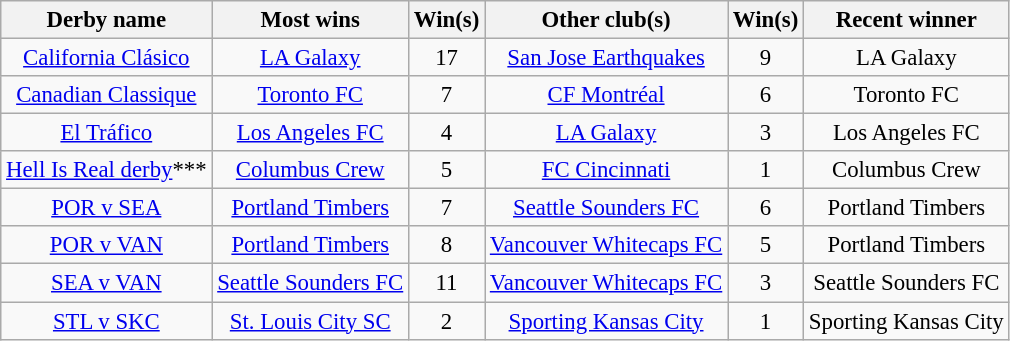<table class="wikitable sortable" style="text-align:center;font-size:95%;">
<tr>
<th>Derby name</th>
<th>Most wins</th>
<th>Win(s)</th>
<th>Other club(s)</th>
<th>Win(s)</th>
<th>Recent winner</th>
</tr>
<tr>
<td><a href='#'>California Clásico</a></td>
<td><a href='#'>LA Galaxy</a></td>
<td>17</td>
<td><a href='#'>San Jose Earthquakes</a></td>
<td>9</td>
<td>LA Galaxy</td>
</tr>
<tr>
<td><a href='#'>Canadian Classique</a></td>
<td><a href='#'>Toronto FC</a></td>
<td>7</td>
<td><a href='#'>CF Montréal</a></td>
<td>6</td>
<td>Toronto FC</td>
</tr>
<tr>
<td><a href='#'>El Tráfico</a></td>
<td><a href='#'>Los Angeles FC</a></td>
<td>4</td>
<td><a href='#'>LA Galaxy</a></td>
<td>3</td>
<td>Los Angeles FC</td>
</tr>
<tr>
<td><a href='#'>Hell Is Real derby</a>***</td>
<td><a href='#'>Columbus Crew</a></td>
<td>5</td>
<td><a href='#'>FC Cincinnati</a></td>
<td>1</td>
<td>Columbus Crew</td>
</tr>
<tr>
<td><a href='#'>POR v SEA</a></td>
<td><a href='#'>Portland Timbers</a></td>
<td>7</td>
<td><a href='#'>Seattle Sounders FC</a></td>
<td>6</td>
<td>Portland Timbers</td>
</tr>
<tr>
<td><a href='#'>POR v VAN</a></td>
<td><a href='#'>Portland Timbers</a></td>
<td>8</td>
<td><a href='#'>Vancouver Whitecaps FC</a></td>
<td>5</td>
<td>Portland Timbers</td>
</tr>
<tr>
<td><a href='#'>SEA v VAN</a></td>
<td><a href='#'>Seattle Sounders FC</a></td>
<td>11</td>
<td><a href='#'>Vancouver Whitecaps FC</a></td>
<td>3</td>
<td>Seattle Sounders FC</td>
</tr>
<tr>
<td><a href='#'>STL v SKC</a></td>
<td><a href='#'>St. Louis City SC</a></td>
<td>2</td>
<td><a href='#'>Sporting Kansas City</a></td>
<td>1</td>
<td>Sporting Kansas City</td>
</tr>
</table>
